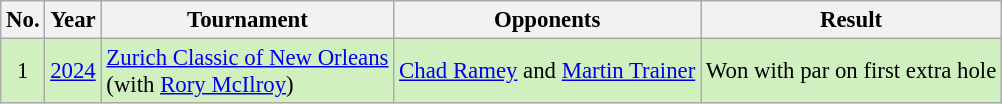<table class="wikitable" style="font-size:95%;">
<tr>
<th>No.</th>
<th>Year</th>
<th>Tournament</th>
<th>Opponents</th>
<th>Result</th>
</tr>
<tr style="background:#D0F0C0;">
<td align=center>1</td>
<td><a href='#'>2024</a></td>
<td><a href='#'>Zurich Classic of New Orleans</a><br>(with  <a href='#'>Rory McIlroy</a>)</td>
<td> <a href='#'>Chad Ramey</a> and  <a href='#'>Martin Trainer</a></td>
<td>Won with par on first extra hole</td>
</tr>
</table>
